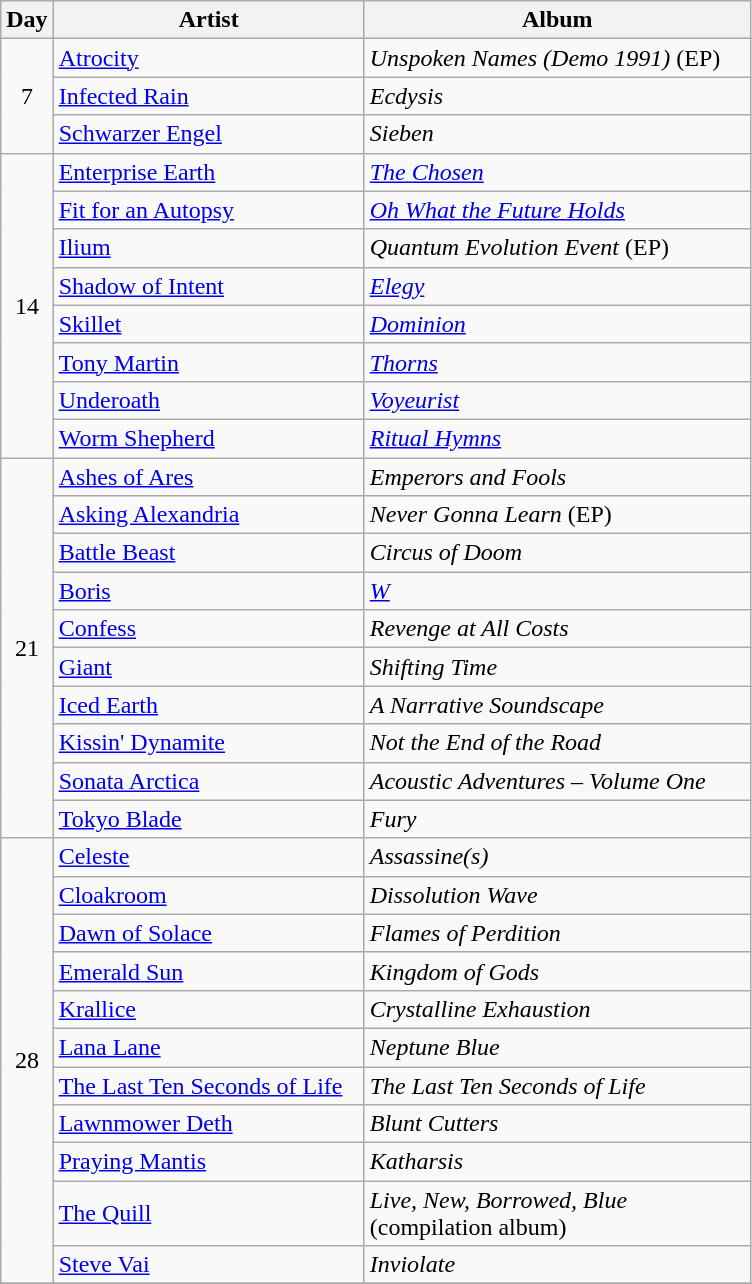<table class="wikitable" id="table_January">
<tr>
<th style="width:20px;">Day</th>
<th style="width:200px;">Artist</th>
<th style="width:250px;">Album</th>
</tr>
<tr>
<td style="text-align:center;" rowspan="3">7</td>
<td><a href='#'>Atrocity</a></td>
<td><em>Unspoken Names (Demo 1991)</em> (EP)</td>
</tr>
<tr>
<td><a href='#'>Infected Rain</a></td>
<td><em>Ecdysis</em></td>
</tr>
<tr>
<td><a href='#'>Schwarzer Engel</a></td>
<td><em>Sieben</em></td>
</tr>
<tr>
<td rowspan="8" style="text-align:center;">14</td>
<td><a href='#'>Enterprise Earth</a></td>
<td><em><a href='#'>The Chosen</a></em></td>
</tr>
<tr>
<td><a href='#'>Fit for an Autopsy</a></td>
<td><em><a href='#'>Oh What the Future Holds</a></em></td>
</tr>
<tr>
<td><a href='#'>Ilium</a></td>
<td><em>Quantum Evolution Event</em> (EP)</td>
</tr>
<tr>
<td><a href='#'>Shadow of Intent</a></td>
<td><em><a href='#'>Elegy</a></em></td>
</tr>
<tr>
<td><a href='#'>Skillet</a></td>
<td><em><a href='#'>Dominion</a></em></td>
</tr>
<tr>
<td><a href='#'>Tony Martin</a></td>
<td><em><a href='#'>Thorns</a></em></td>
</tr>
<tr>
<td><a href='#'>Underoath</a></td>
<td><em><a href='#'>Voyeurist</a></em></td>
</tr>
<tr>
<td><a href='#'>Worm Shepherd</a></td>
<td><em><a href='#'>Ritual Hymns</a></em></td>
</tr>
<tr>
<td style="text-align:center;" rowspan="10">21</td>
<td><a href='#'>Ashes of Ares</a></td>
<td><em>Emperors and Fools</em></td>
</tr>
<tr>
<td><a href='#'>Asking Alexandria</a></td>
<td><em>Never Gonna Learn</em> (EP)</td>
</tr>
<tr>
<td><a href='#'>Battle Beast</a></td>
<td><em>Circus of Doom</em></td>
</tr>
<tr>
<td><a href='#'>Boris</a></td>
<td><em><a href='#'>W</a></em></td>
</tr>
<tr>
<td><a href='#'>Confess</a></td>
<td><em>Revenge at All Costs</em></td>
</tr>
<tr>
<td><a href='#'>Giant</a></td>
<td><em>Shifting Time</em></td>
</tr>
<tr>
<td><a href='#'>Iced Earth</a></td>
<td><em>A Narrative Soundscape</em></td>
</tr>
<tr>
<td><a href='#'>Kissin' Dynamite</a></td>
<td><em>Not the End of the Road</em></td>
</tr>
<tr>
<td><a href='#'>Sonata Arctica</a></td>
<td><em>Acoustic Adventures – Volume One</em></td>
</tr>
<tr>
<td><a href='#'>Tokyo Blade</a></td>
<td><em>Fury</em></td>
</tr>
<tr>
<td style="text-align:center;" rowspan="11">28</td>
<td><a href='#'>Celeste</a></td>
<td><em>Assassine(s)</em></td>
</tr>
<tr>
<td><a href='#'>Cloakroom</a></td>
<td><em>Dissolution Wave</em></td>
</tr>
<tr>
<td><a href='#'>Dawn of Solace</a></td>
<td><em>Flames of Perdition</em></td>
</tr>
<tr>
<td><a href='#'>Emerald Sun</a></td>
<td><em>Kingdom of Gods</em></td>
</tr>
<tr>
<td><a href='#'>Krallice</a></td>
<td><em>Crystalline Exhaustion</em></td>
</tr>
<tr>
<td><a href='#'>Lana Lane</a></td>
<td><em>Neptune Blue</em></td>
</tr>
<tr>
<td><a href='#'>The Last Ten Seconds of Life</a></td>
<td><em>The Last Ten Seconds of Life</em></td>
</tr>
<tr>
<td><a href='#'>Lawnmower Deth</a></td>
<td><em>Blunt Cutters</em></td>
</tr>
<tr>
<td><a href='#'>Praying Mantis</a></td>
<td><em>Katharsis</em></td>
</tr>
<tr>
<td><a href='#'>The Quill</a></td>
<td><em>Live, New, Borrowed, Blue</em> (compilation album)</td>
</tr>
<tr>
<td><a href='#'>Steve Vai</a></td>
<td><em>Inviolate</em></td>
</tr>
<tr>
</tr>
</table>
